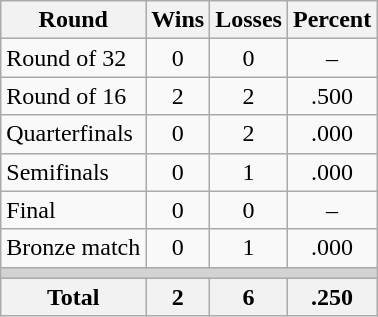<table class=wikitable>
<tr>
<th>Round</th>
<th>Wins</th>
<th>Losses</th>
<th>Percent</th>
</tr>
<tr align=center>
<td align=left>Round of 32</td>
<td>0</td>
<td>0</td>
<td>–</td>
</tr>
<tr align=center>
<td align=left>Round of 16</td>
<td>2</td>
<td>2</td>
<td>.500</td>
</tr>
<tr align=center>
<td align=left>Quarterfinals</td>
<td>0</td>
<td>2</td>
<td>.000</td>
</tr>
<tr align=center>
<td align=left>Semifinals</td>
<td>0</td>
<td>1</td>
<td>.000</td>
</tr>
<tr align=center>
<td align=left>Final</td>
<td>0</td>
<td>0</td>
<td>–</td>
</tr>
<tr align=center>
<td align=left>Bronze match</td>
<td>0</td>
<td>1</td>
<td>.000</td>
</tr>
<tr>
<td colspan=4 bgcolor=lightgray></td>
</tr>
<tr>
<th>Total</th>
<th>2</th>
<th>6</th>
<th>.250</th>
</tr>
</table>
